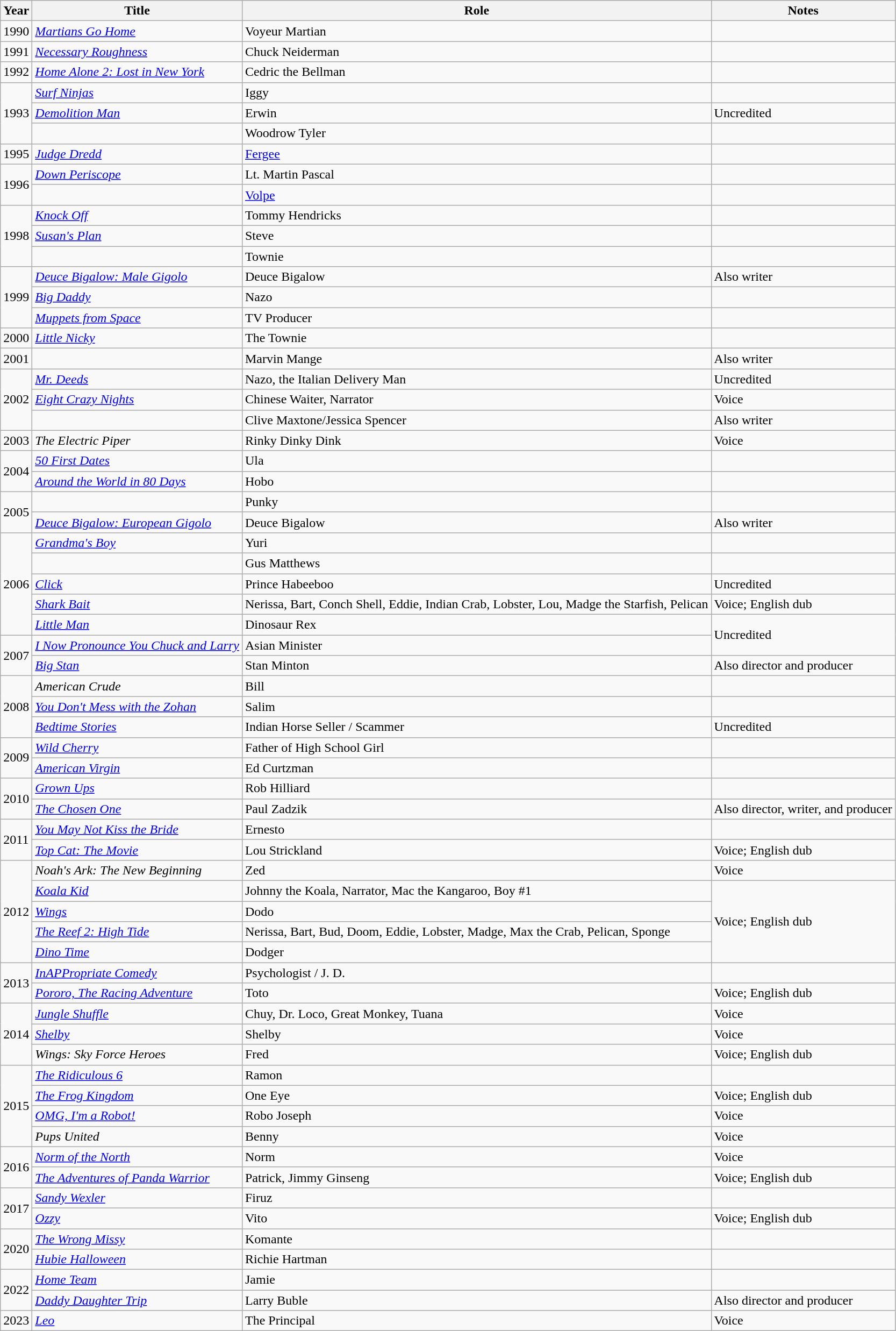<table class="wikitable sortable">
<tr>
<th>Year</th>
<th>Title</th>
<th>Role</th>
<th class="unsortable">Notes</th>
</tr>
<tr>
<td>1990</td>
<td><em><a href='#'>Martians Go Home</a></em></td>
<td>Voyeur Martian</td>
<td></td>
</tr>
<tr>
<td>1991</td>
<td><em><a href='#'>Necessary Roughness</a></em></td>
<td>Chuck Neiderman</td>
<td></td>
</tr>
<tr>
<td>1992</td>
<td><em><a href='#'>Home Alone 2: Lost in New York</a></em></td>
<td>Cedric the Bellman</td>
<td></td>
</tr>
<tr>
<td rowspan="3">1993</td>
<td><em><a href='#'>Surf Ninjas</a></em></td>
<td>Iggy</td>
<td></td>
</tr>
<tr>
<td><em><a href='#'>Demolition Man</a></em></td>
<td>Erwin</td>
<td>Uncredited</td>
</tr>
<tr>
<td><em></em></td>
<td>Woodrow Tyler</td>
<td></td>
</tr>
<tr>
<td>1995</td>
<td><em><a href='#'>Judge Dredd</a></em></td>
<td><a href='#'>Fergee</a></td>
<td></td>
</tr>
<tr>
<td rowspan="2">1996</td>
<td><em><a href='#'>Down Periscope</a></em></td>
<td>Lt. Martin Pascal</td>
<td></td>
</tr>
<tr>
<td><em></em></td>
<td><a href='#'>Volpe</a></td>
<td></td>
</tr>
<tr>
<td rowspan="3">1998</td>
<td><em><a href='#'>Knock Off</a></em></td>
<td>Tommy Hendricks</td>
<td></td>
</tr>
<tr>
<td><em><a href='#'>Susan's Plan</a></em></td>
<td>Steve</td>
<td></td>
</tr>
<tr>
<td><em></em></td>
<td>Townie</td>
<td></td>
</tr>
<tr>
<td rowspan="3">1999</td>
<td><em><a href='#'>Deuce Bigalow: Male Gigolo</a></em></td>
<td>Deuce Bigalow</td>
<td>Also writer</td>
</tr>
<tr>
<td><em><a href='#'>Big Daddy</a></em></td>
<td>Nazo</td>
<td></td>
</tr>
<tr>
<td><em><a href='#'>Muppets from Space</a></em></td>
<td>TV Producer</td>
<td></td>
</tr>
<tr>
<td>2000</td>
<td><em><a href='#'>Little Nicky</a></em></td>
<td>The Townie</td>
<td></td>
</tr>
<tr>
<td>2001</td>
<td><em></em></td>
<td>Marvin Mange</td>
<td>Also writer</td>
</tr>
<tr>
<td rowspan="3">2002</td>
<td><em><a href='#'>Mr. Deeds</a></em></td>
<td>Nazo, the Italian Delivery Man</td>
<td>Uncredited</td>
</tr>
<tr>
<td><em><a href='#'>Eight Crazy Nights</a></em></td>
<td>Chinese Waiter, Narrator</td>
<td>Voice</td>
</tr>
<tr>
<td><em></em></td>
<td>Clive Maxtone/Jessica Spencer</td>
<td>Also writer</td>
</tr>
<tr>
<td>2003</td>
<td><em>The Electric Piper</em></td>
<td>Rinky Dinky Dink</td>
<td>Voice</td>
</tr>
<tr>
<td rowspan="2">2004</td>
<td><em><a href='#'>50 First Dates</a></em></td>
<td>Ula</td>
<td></td>
</tr>
<tr>
<td><em><a href='#'>Around the World in 80 Days</a></em></td>
<td>Hobo</td>
<td></td>
</tr>
<tr>
<td rowspan="2">2005</td>
<td><em></em></td>
<td>Punky</td>
<td></td>
</tr>
<tr>
<td><em><a href='#'>Deuce Bigalow: European Gigolo</a></em></td>
<td>Deuce Bigalow</td>
<td>Also writer</td>
</tr>
<tr>
<td rowspan="5">2006</td>
<td><em><a href='#'>Grandma's Boy</a></em></td>
<td>Yuri</td>
<td></td>
</tr>
<tr>
<td><em></em></td>
<td>Gus Matthews</td>
<td></td>
</tr>
<tr>
<td><em><a href='#'>Click</a></em></td>
<td>Prince Habeeboo</td>
<td>Uncredited</td>
</tr>
<tr>
<td><em><a href='#'>Shark Bait</a></em></td>
<td>Nerissa, Bart, Conch Shell, Eddie, Indian Crab, Lobster, Lou, Madge the Starfish, Pelican</td>
<td>Voice; English dub</td>
</tr>
<tr>
<td><em><a href='#'>Little Man</a></em></td>
<td>Dinosaur Rex</td>
<td rowspan="2">Uncredited</td>
</tr>
<tr>
<td rowspan="2">2007</td>
<td><em><a href='#'>I Now Pronounce You Chuck and Larry</a></em></td>
<td>Asian Minister</td>
</tr>
<tr>
<td><em><a href='#'>Big Stan</a></em></td>
<td>Stan Minton</td>
<td>Also director and producer</td>
</tr>
<tr>
<td rowspan="3">2008</td>
<td><em>American Crude</em></td>
<td>Bill</td>
<td></td>
</tr>
<tr>
<td><em><a href='#'>You Don't Mess with the Zohan</a></em></td>
<td>Salim</td>
<td></td>
</tr>
<tr>
<td><em><a href='#'>Bedtime Stories</a></em></td>
<td>Indian Horse Seller / Scammer</td>
<td>Uncredited</td>
</tr>
<tr>
<td rowspan="2">2009</td>
<td><em><a href='#'>Wild Cherry</a></em></td>
<td>Father of High School Girl</td>
<td></td>
</tr>
<tr>
<td><em><a href='#'>American Virgin</a></em></td>
<td>Ed Curtzman</td>
<td></td>
</tr>
<tr>
<td rowspan="2">2010</td>
<td><em><a href='#'>Grown Ups</a></em></td>
<td>Rob Hilliard</td>
<td></td>
</tr>
<tr>
<td><em><a href='#'>The Chosen One</a></em></td>
<td>Paul Zadzik</td>
<td>Also director, writer, and producer</td>
</tr>
<tr>
<td rowspan="2">2011</td>
<td><em><a href='#'>You May Not Kiss the Bride</a></em></td>
<td>Ernesto</td>
<td></td>
</tr>
<tr>
<td><em><a href='#'>Top Cat: The Movie</a></em></td>
<td>Lou Strickland</td>
<td>Voice; English dub</td>
</tr>
<tr>
<td rowspan="5">2012</td>
<td><em>Noah's Ark: The New Beginning</em></td>
<td>Zed</td>
<td>Voice</td>
</tr>
<tr>
<td><em><a href='#'>Koala Kid</a></em></td>
<td>Johnny the Koala, Narrator, Mac the Kangaroo, Boy #1</td>
<td rowspan="4">Voice; English dub</td>
</tr>
<tr>
<td><em><a href='#'>Wings</a></em></td>
<td>Dodo</td>
</tr>
<tr>
<td><em><a href='#'>The Reef 2: High Tide</a></em></td>
<td>Nerissa, Bart, Bud, Doom, Eddie, Lobster, Madge, Max the Crab, Pelican, Sponge</td>
</tr>
<tr>
<td><em><a href='#'>Dino Time</a></em></td>
<td>Dodger</td>
</tr>
<tr>
<td rowspan="2">2013</td>
<td><em><a href='#'>InAPPropriate Comedy</a></em></td>
<td>Psychologist / J. D.</td>
<td></td>
</tr>
<tr>
<td><em><a href='#'>Pororo, The Racing Adventure</a></em></td>
<td>Toto</td>
<td>Voice; English dub</td>
</tr>
<tr>
<td rowspan="3">2014</td>
<td><em><a href='#'>Jungle Shuffle</a></em></td>
<td>Chuy, Dr. Loco, Great Monkey, Tuana</td>
<td>Voice</td>
</tr>
<tr>
<td><em><a href='#'>Shelby</a></em></td>
<td>Shelby</td>
<td>Voice</td>
</tr>
<tr>
<td><em>Wings: Sky Force Heroes</em></td>
<td>Fred</td>
<td>Voice; English dub</td>
</tr>
<tr>
<td rowspan="4">2015</td>
<td><em><a href='#'>The Ridiculous 6</a></em></td>
<td>Ramon</td>
<td></td>
</tr>
<tr>
<td><em><a href='#'>The Frog Kingdom</a></em></td>
<td>One Eye</td>
<td>Voice; English dub</td>
</tr>
<tr>
<td><em><a href='#'>OMG, I'm a Robot!</a></em></td>
<td>Robo Joseph</td>
<td>Voice</td>
</tr>
<tr>
<td><em>Pups United</em></td>
<td>Benny</td>
<td>Voice</td>
</tr>
<tr>
<td rowspan="2">2016</td>
<td><em><a href='#'>Norm of the North</a></em></td>
<td>Norm</td>
<td>Voice</td>
</tr>
<tr>
<td><em><a href='#'>The Adventures of Panda Warrior</a></em></td>
<td>Patrick, Jimmy Ginseng</td>
<td>Voice; English dub</td>
</tr>
<tr>
<td rowspan="2">2017</td>
<td><em><a href='#'>Sandy Wexler</a></em></td>
<td>Firuz</td>
<td></td>
</tr>
<tr>
<td><em><a href='#'>Ozzy</a></em></td>
<td>Vito</td>
<td>Voice; English dub</td>
</tr>
<tr>
<td rowspan="2">2020</td>
<td><em><a href='#'>The Wrong Missy</a></em></td>
<td>Komante</td>
<td></td>
</tr>
<tr>
<td><em><a href='#'>Hubie Halloween</a></em></td>
<td>Richie Hartman</td>
<td></td>
</tr>
<tr>
<td rowspan="2">2022</td>
<td><em><a href='#'>Home Team</a></em></td>
<td>Jamie</td>
<td></td>
</tr>
<tr>
<td><em><a href='#'>Daddy Daughter Trip</a></em></td>
<td>Larry Buble</td>
<td>Also director and producer</td>
</tr>
<tr>
<td>2023</td>
<td><em><a href='#'>Leo</a></em></td>
<td>The Principal</td>
<td>Voice</td>
</tr>
</table>
